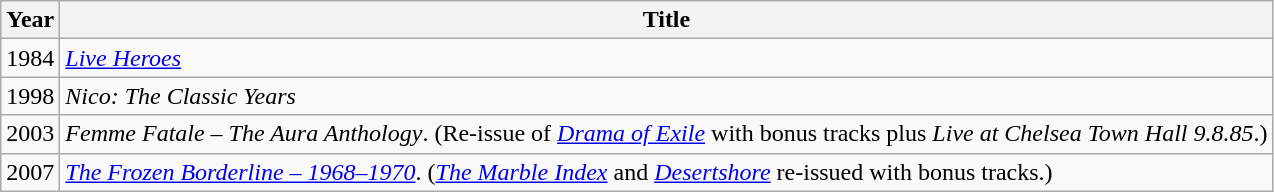<table class="wikitable">
<tr>
<th>Year</th>
<th>Title</th>
</tr>
<tr>
<td>1984</td>
<td><em><a href='#'>Live Heroes</a></em></td>
</tr>
<tr>
<td>1998</td>
<td><em>Nico: The Classic Years</em></td>
</tr>
<tr>
<td>2003</td>
<td><em>Femme Fatale – The Aura Anthology</em>. (Re-issue of <em><a href='#'>Drama of Exile</a></em> with bonus tracks plus <em>Live at Chelsea Town Hall 9.8.85</em>.)</td>
</tr>
<tr>
<td>2007</td>
<td><em><a href='#'>The Frozen Borderline – 1968–1970</a></em>. (<em><a href='#'>The Marble Index</a></em> and <em><a href='#'>Desertshore</a></em> re-issued with bonus tracks.)</td>
</tr>
</table>
